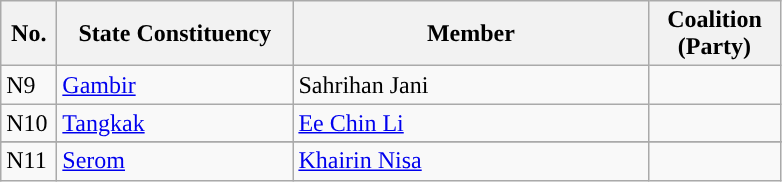<table class="wikitable sortable">
<tr>
<th width="30">No.</th>
<th width="150">State Constituency</th>
<th width="230">Member</th>
<th width="80">Coalition (Party)</th>
</tr>
<tr>
<td>N9</td>
<td><a href='#'>Gambir</a></td>
<td>Sahrihan Jani</td>
<td></td>
</tr>
<tr>
<td>N10</td>
<td><a href='#'>Tangkak</a></td>
<td><a href='#'>Ee Chin Li</a></td>
<td></td>
</tr>
<tr>
</tr>
<tr>
<td>N11</td>
<td><a href='#'>Serom</a></td>
<td><a href='#'>Khairin Nisa</a></td>
<td></td>
</tr>
</table>
